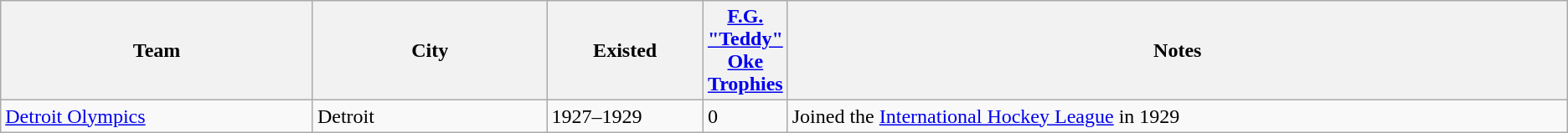<table class="wikitable">
<tr>
<th bgcolor="#DDDDFF" width="20%">Team</th>
<th bgcolor="#DDDDFF" width="15%">City</th>
<th bgcolor="#DDDDFF" width="10%">Existed</th>
<th bgcolor="#DDDDFF" width="5%"><a href='#'>F.G. "Teddy" Oke Trophies</a></th>
<th bgcolor="#DDDDFF" width="50%">Notes</th>
</tr>
<tr>
<td><a href='#'>Detroit Olympics</a></td>
<td>Detroit</td>
<td>1927–1929</td>
<td>0</td>
<td>Joined the <a href='#'>International Hockey League</a> in 1929</td>
</tr>
</table>
